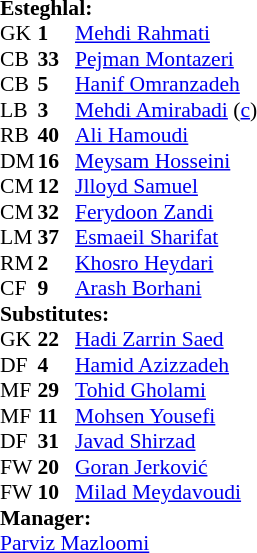<table style="font-size: 90%" cellspacing="0" cellpadding="0">
<tr>
<td colspan="4"><strong>Esteghlal:</strong></td>
</tr>
<tr>
<th width=25></th>
<th width=25></th>
</tr>
<tr>
<td>GK</td>
<td><strong>1</strong></td>
<td> <a href='#'>Mehdi Rahmati</a></td>
</tr>
<tr>
<td>CB</td>
<td><strong>33</strong></td>
<td> <a href='#'>Pejman Montazeri</a></td>
</tr>
<tr>
<td>CB</td>
<td><strong>5</strong></td>
<td> <a href='#'>Hanif Omranzadeh</a></td>
</tr>
<tr>
<td>LB</td>
<td><strong>3</strong></td>
<td> <a href='#'>Mehdi Amirabadi</a> (<a href='#'>c</a>)</td>
</tr>
<tr>
<td>RB</td>
<td><strong>40</strong></td>
<td> <a href='#'>Ali Hamoudi</a> </td>
</tr>
<tr>
<td>DM</td>
<td><strong>16</strong></td>
<td> <a href='#'>Meysam Hosseini</a> </td>
</tr>
<tr>
<td>CM</td>
<td><strong>12</strong></td>
<td> <a href='#'>Jlloyd Samuel</a></td>
</tr>
<tr>
<td>CM</td>
<td><strong>32</strong></td>
<td> <a href='#'>Ferydoon Zandi</a></td>
</tr>
<tr>
<td>LM</td>
<td><strong>37</strong></td>
<td> <a href='#'>Esmaeil Sharifat</a> </td>
</tr>
<tr>
<td>RM</td>
<td><strong>2</strong></td>
<td> <a href='#'>Khosro Heydari</a></td>
</tr>
<tr>
<td>CF</td>
<td><strong>9</strong></td>
<td> <a href='#'>Arash Borhani</a></td>
</tr>
<tr>
<td colspan=3><strong>Substitutes:</strong></td>
</tr>
<tr>
<td>GK</td>
<td><strong>22</strong></td>
<td> <a href='#'>Hadi Zarrin Saed</a></td>
</tr>
<tr>
<td>DF</td>
<td><strong>4</strong></td>
<td> <a href='#'>Hamid Azizzadeh</a></td>
</tr>
<tr>
<td>MF</td>
<td><strong>29</strong></td>
<td> <a href='#'>Tohid Gholami</a></td>
</tr>
<tr>
<td>MF</td>
<td><strong>11</strong></td>
<td> <a href='#'>Mohsen Yousefi</a> </td>
</tr>
<tr>
<td>DF</td>
<td><strong>31</strong></td>
<td> <a href='#'>Javad Shirzad</a></td>
</tr>
<tr>
<td>FW</td>
<td><strong>20</strong></td>
<td> <a href='#'>Goran Jerković</a> </td>
</tr>
<tr>
<td>FW</td>
<td><strong>10</strong></td>
<td> <a href='#'>Milad Meydavoudi</a> </td>
</tr>
<tr>
<td colspan=3><strong>Manager:</strong></td>
</tr>
<tr>
<td colspan=4> <a href='#'>Parviz Mazloomi</a></td>
</tr>
</table>
